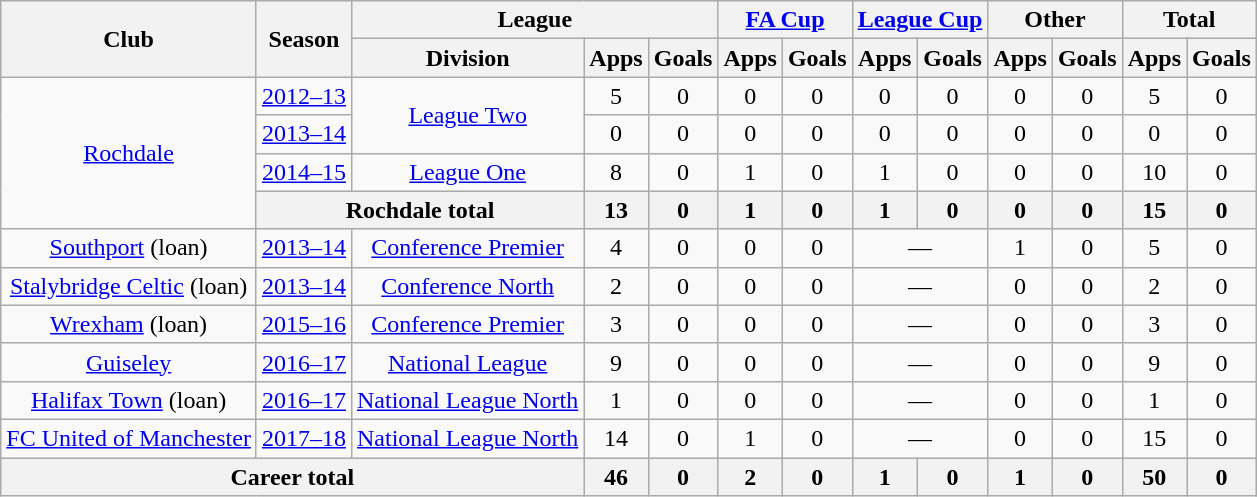<table class="wikitable" style="text-align:center">
<tr>
<th rowspan="2">Club</th>
<th rowspan="2">Season</th>
<th colspan="3">League</th>
<th colspan="2"><a href='#'>FA Cup</a></th>
<th colspan="2"><a href='#'>League Cup</a></th>
<th colspan="2">Other</th>
<th colspan="2">Total</th>
</tr>
<tr>
<th>Division</th>
<th>Apps</th>
<th>Goals</th>
<th>Apps</th>
<th>Goals</th>
<th>Apps</th>
<th>Goals</th>
<th>Apps</th>
<th>Goals</th>
<th>Apps</th>
<th>Goals</th>
</tr>
<tr>
<td rowspan="4"><a href='#'>Rochdale</a></td>
<td><a href='#'>2012–13</a></td>
<td rowspan="2"><a href='#'>League Two</a></td>
<td>5</td>
<td>0</td>
<td>0</td>
<td>0</td>
<td>0</td>
<td>0</td>
<td>0</td>
<td>0</td>
<td>5</td>
<td>0</td>
</tr>
<tr>
<td><a href='#'>2013–14</a></td>
<td>0</td>
<td>0</td>
<td>0</td>
<td>0</td>
<td>0</td>
<td>0</td>
<td>0</td>
<td>0</td>
<td>0</td>
<td>0</td>
</tr>
<tr>
<td><a href='#'>2014–15</a></td>
<td><a href='#'>League One</a></td>
<td>8</td>
<td>0</td>
<td>1</td>
<td>0</td>
<td>1</td>
<td>0</td>
<td>0</td>
<td>0</td>
<td>10</td>
<td>0</td>
</tr>
<tr>
<th colspan="2">Rochdale total</th>
<th>13</th>
<th>0</th>
<th>1</th>
<th>0</th>
<th>1</th>
<th>0</th>
<th>0</th>
<th>0</th>
<th>15</th>
<th>0</th>
</tr>
<tr>
<td><a href='#'>Southport</a> (loan)</td>
<td><a href='#'>2013–14</a></td>
<td><a href='#'>Conference Premier</a></td>
<td>4</td>
<td>0</td>
<td>0</td>
<td>0</td>
<td colspan="2">—</td>
<td>1</td>
<td>0</td>
<td>5</td>
<td>0</td>
</tr>
<tr>
<td><a href='#'>Stalybridge Celtic</a> (loan)</td>
<td><a href='#'>2013–14</a></td>
<td><a href='#'>Conference North</a></td>
<td>2</td>
<td>0</td>
<td>0</td>
<td>0</td>
<td colspan="2">—</td>
<td>0</td>
<td>0</td>
<td>2</td>
<td>0</td>
</tr>
<tr>
<td><a href='#'>Wrexham</a> (loan)</td>
<td><a href='#'>2015–16</a></td>
<td><a href='#'>Conference Premier</a></td>
<td>3</td>
<td>0</td>
<td>0</td>
<td>0</td>
<td colspan="2">—</td>
<td>0</td>
<td>0</td>
<td>3</td>
<td>0</td>
</tr>
<tr>
<td><a href='#'>Guiseley</a></td>
<td><a href='#'>2016–17</a></td>
<td><a href='#'>National League</a></td>
<td>9</td>
<td>0</td>
<td>0</td>
<td>0</td>
<td colspan="2">—</td>
<td>0</td>
<td>0</td>
<td>9</td>
<td>0</td>
</tr>
<tr>
<td><a href='#'>Halifax Town</a> (loan)</td>
<td><a href='#'>2016–17</a></td>
<td><a href='#'>National League North</a></td>
<td>1</td>
<td>0</td>
<td>0</td>
<td>0</td>
<td colspan="2">—</td>
<td>0</td>
<td>0</td>
<td>1</td>
<td>0</td>
</tr>
<tr>
<td><a href='#'>FC United of Manchester</a></td>
<td><a href='#'>2017–18</a></td>
<td><a href='#'>National League North</a></td>
<td>14</td>
<td>0</td>
<td>1</td>
<td>0</td>
<td colspan="2">—</td>
<td>0</td>
<td>0</td>
<td>15</td>
<td>0</td>
</tr>
<tr>
<th colspan="3">Career total</th>
<th>46</th>
<th>0</th>
<th>2</th>
<th>0</th>
<th>1</th>
<th>0</th>
<th>1</th>
<th>0</th>
<th>50</th>
<th>0</th>
</tr>
</table>
